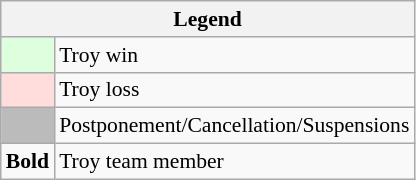<table class="wikitable" style="font-size:90%">
<tr>
<th colspan="2">Legend</th>
</tr>
<tr>
<td bgcolor="#ddffdd"> </td>
<td>Troy win</td>
</tr>
<tr>
<td bgcolor="#ffdddd"> </td>
<td>Troy loss</td>
</tr>
<tr>
<td bgcolor="#bbbbbb"> </td>
<td>Postponement/Cancellation/Suspensions</td>
</tr>
<tr>
<td><strong>Bold</strong></td>
<td>Troy team member</td>
</tr>
</table>
